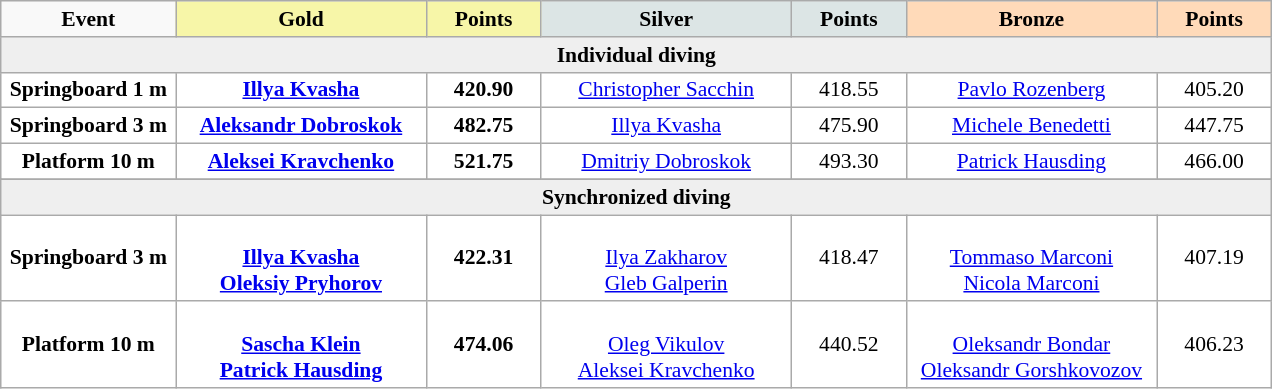<table class="wikitable" border="1" style="text-align: center; font-size: 90%; border: gray solid 1px; border-collapse: collapse;">
<tr>
<td ! width=110><strong>Event</strong></td>
<td width=160 bgcolor="F7F6A8"> <strong>Gold</strong></td>
<td width=70 bgcolor="F7F6A8"><strong>Points</strong></td>
<td width=160 bgcolor="DCE5E5"> <strong>Silver</strong></td>
<td width=70 bgcolor="DCE5E5"><strong>Points</strong></td>
<td width=160 bgcolor="FFDAB9"> <strong>Bronze</strong></td>
<td width=70 bgcolor="FFDAB9"><strong>Points</strong></td>
</tr>
<tr bgcolor="#EFEFEF" align="center">
<td colspan="7"><strong>Individual diving</strong></td>
</tr>
<tr align=center bgcolor="#FFFFFF">
<td><strong>Springboard 1 m</strong></td>
<td> <strong><a href='#'>Illya Kvasha</a></strong></td>
<td><strong>420.90</strong></td>
<td> <a href='#'>Christopher Sacchin</a></td>
<td>418.55</td>
<td> <a href='#'>Pavlo Rozenberg</a></td>
<td>405.20</td>
</tr>
<tr align=center bgcolor="#FFFFFF">
<td><strong>Springboard 3 m</strong></td>
<td> <strong><a href='#'>Aleksandr Dobroskok</a></strong></td>
<td><strong>482.75</strong></td>
<td> <a href='#'>Illya Kvasha</a></td>
<td>475.90</td>
<td> <a href='#'>Michele Benedetti</a></td>
<td>447.75</td>
</tr>
<tr align=center bgcolor="#FFFFFF">
<td><strong>Platform 10 m</strong></td>
<td> <strong><a href='#'>Aleksei Kravchenko</a></strong></td>
<td><strong>521.75</strong></td>
<td> <a href='#'>Dmitriy Dobroskok</a></td>
<td>493.30</td>
<td> <a href='#'>Patrick Hausding</a></td>
<td>466.00</td>
</tr>
<tr align="center" bgcolor="DFDFDF">
</tr>
<tr bgcolor="#EFEFEF" align="center">
<td colspan="7"><strong>Synchronized diving</strong></td>
</tr>
<tr align=center bgcolor="#FFFFFF">
<td><strong>Springboard 3 m</strong></td>
<td><strong></strong><br><strong><a href='#'>Illya Kvasha</a><br><a href='#'>Oleksiy Pryhorov</a></strong></td>
<td><strong>422.31</strong></td>
<td><br><a href='#'>Ilya Zakharov</a><br><a href='#'>Gleb Galperin</a></td>
<td>418.47</td>
<td><br><a href='#'>Tommaso Marconi</a><br><a href='#'>Nicola Marconi</a></td>
<td>407.19</td>
</tr>
<tr align=center bgcolor="#FFFFFF">
<td><strong>Platform 10 m</strong></td>
<td><strong></strong><br><strong><a href='#'>Sascha Klein</a><br><a href='#'>Patrick Hausding</a></strong></td>
<td><strong>474.06</strong></td>
<td><br><a href='#'>Oleg Vikulov</a><br><a href='#'>Aleksei Kravchenko</a></td>
<td>440.52</td>
<td><br><a href='#'>Oleksandr Bondar</a><br><a href='#'>Oleksandr Gorshkovozov</a></td>
<td>406.23</td>
</tr>
</table>
